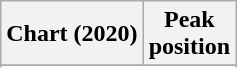<table class="wikitable sortable plainrowheaders" style="text-align:center">
<tr>
<th scope="col">Chart (2020)</th>
<th scope="col">Peak<br>position</th>
</tr>
<tr>
</tr>
<tr>
</tr>
</table>
